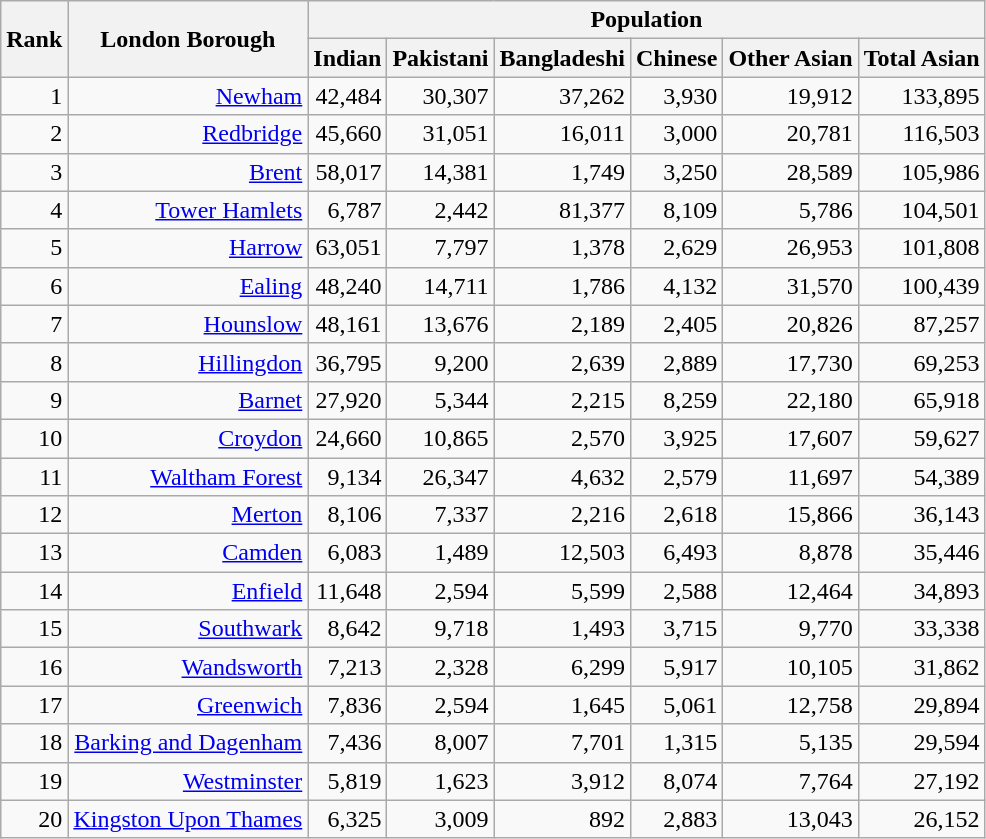<table class="wikitable sortable col2left" style="text-align:right;">
<tr>
<th rowspan=2>Rank</th>
<th rowspan=2>London Borough</th>
<th colspan=6>Population</th>
</tr>
<tr>
<th>Indian</th>
<th>Pakistani</th>
<th>Bangladeshi</th>
<th>Chinese</th>
<th>Other Asian</th>
<th>Total Asian</th>
</tr>
<tr>
<td>1</td>
<td><a href='#'>Newham</a></td>
<td>42,484</td>
<td>30,307</td>
<td>37,262</td>
<td>3,930</td>
<td>19,912</td>
<td>133,895</td>
</tr>
<tr>
<td>2</td>
<td><a href='#'>Redbridge</a></td>
<td>45,660</td>
<td>31,051</td>
<td>16,011</td>
<td>3,000</td>
<td>20,781</td>
<td>116,503</td>
</tr>
<tr>
<td>3</td>
<td><a href='#'>Brent</a></td>
<td>58,017</td>
<td>14,381</td>
<td>1,749</td>
<td>3,250</td>
<td>28,589</td>
<td>105,986</td>
</tr>
<tr>
<td>4</td>
<td><a href='#'>Tower Hamlets</a></td>
<td>6,787</td>
<td>2,442</td>
<td>81,377</td>
<td>8,109</td>
<td>5,786</td>
<td>104,501</td>
</tr>
<tr>
<td>5</td>
<td><a href='#'>Harrow</a></td>
<td>63,051</td>
<td>7,797</td>
<td>1,378</td>
<td>2,629</td>
<td>26,953</td>
<td>101,808</td>
</tr>
<tr>
<td>6</td>
<td><a href='#'>Ealing</a></td>
<td>48,240</td>
<td>14,711</td>
<td>1,786</td>
<td>4,132</td>
<td>31,570</td>
<td>100,439</td>
</tr>
<tr>
<td>7</td>
<td><a href='#'>Hounslow</a></td>
<td>48,161</td>
<td>13,676</td>
<td>2,189</td>
<td>2,405</td>
<td>20,826</td>
<td>87,257</td>
</tr>
<tr>
<td>8</td>
<td><a href='#'>Hillingdon</a></td>
<td>36,795</td>
<td>9,200</td>
<td>2,639</td>
<td>2,889</td>
<td>17,730</td>
<td>69,253</td>
</tr>
<tr>
<td>9</td>
<td><a href='#'>Barnet</a></td>
<td>27,920</td>
<td>5,344</td>
<td>2,215</td>
<td>8,259</td>
<td>22,180</td>
<td>65,918</td>
</tr>
<tr>
<td>10</td>
<td><a href='#'>Croydon</a></td>
<td>24,660</td>
<td>10,865</td>
<td>2,570</td>
<td>3,925</td>
<td>17,607</td>
<td>59,627</td>
</tr>
<tr>
<td>11</td>
<td><a href='#'>Waltham Forest</a></td>
<td>9,134</td>
<td>26,347</td>
<td>4,632</td>
<td>2,579</td>
<td>11,697</td>
<td>54,389</td>
</tr>
<tr>
<td>12</td>
<td><a href='#'>Merton</a></td>
<td>8,106</td>
<td>7,337</td>
<td>2,216</td>
<td>2,618</td>
<td>15,866</td>
<td>36,143</td>
</tr>
<tr>
<td>13</td>
<td><a href='#'>Camden</a></td>
<td>6,083</td>
<td>1,489</td>
<td>12,503</td>
<td>6,493</td>
<td>8,878</td>
<td>35,446</td>
</tr>
<tr>
<td>14</td>
<td><a href='#'>Enfield</a></td>
<td>11,648</td>
<td>2,594</td>
<td>5,599</td>
<td>2,588</td>
<td>12,464</td>
<td>34,893</td>
</tr>
<tr>
<td>15</td>
<td><a href='#'>Southwark</a></td>
<td>8,642</td>
<td>9,718</td>
<td>1,493</td>
<td>3,715</td>
<td>9,770</td>
<td>33,338</td>
</tr>
<tr>
<td>16</td>
<td><a href='#'>Wandsworth</a></td>
<td>7,213</td>
<td>2,328</td>
<td>6,299</td>
<td>5,917</td>
<td>10,105</td>
<td>31,862</td>
</tr>
<tr>
<td>17</td>
<td><a href='#'>Greenwich</a></td>
<td>7,836</td>
<td>2,594</td>
<td>1,645</td>
<td>5,061</td>
<td>12,758</td>
<td>29,894</td>
</tr>
<tr>
<td>18</td>
<td><a href='#'>Barking and Dagenham</a></td>
<td>7,436</td>
<td>8,007</td>
<td>7,701</td>
<td>1,315</td>
<td>5,135</td>
<td>29,594</td>
</tr>
<tr>
<td>19</td>
<td><a href='#'>Westminster</a></td>
<td>5,819</td>
<td>1,623</td>
<td>3,912</td>
<td>8,074</td>
<td>7,764</td>
<td>27,192</td>
</tr>
<tr>
<td>20</td>
<td><a href='#'>Kingston Upon Thames</a></td>
<td>6,325</td>
<td>3,009</td>
<td>892</td>
<td>2,883</td>
<td>13,043</td>
<td>26,152</td>
</tr>
</table>
